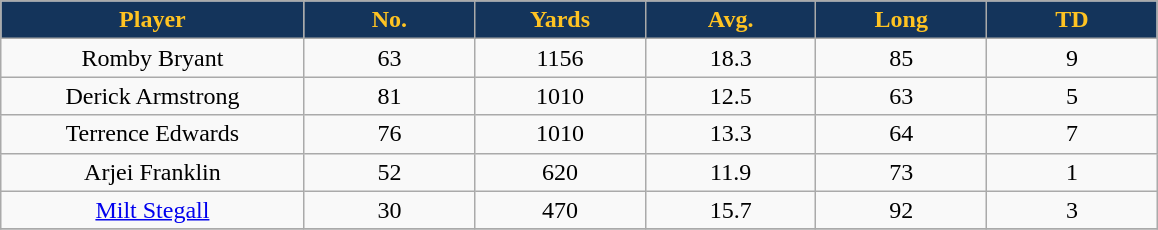<table class="wikitable sortable sortable">
<tr>
<th style="background:#14345B;color:#ffc322;" width="16%">Player</th>
<th style="background:#14345B;color:#ffc322;" width="9%">No.</th>
<th style="background:#14345B;color:#ffc322;" width="9%">Yards</th>
<th style="background:#14345B;color:#ffc322;" width="9%">Avg.</th>
<th style="background:#14345B;color:#ffc322;" width="9%">Long</th>
<th style="background:#14345B;color:#ffc322;" width="9%">TD</th>
</tr>
<tr align="center">
<td>Romby Bryant</td>
<td>63</td>
<td>1156</td>
<td>18.3</td>
<td>85</td>
<td>9</td>
</tr>
<tr align="center">
<td>Derick Armstrong</td>
<td>81</td>
<td>1010</td>
<td>12.5</td>
<td>63</td>
<td>5</td>
</tr>
<tr align="center">
<td>Terrence Edwards</td>
<td>76</td>
<td>1010</td>
<td>13.3</td>
<td>64</td>
<td>7</td>
</tr>
<tr align="center">
<td>Arjei Franklin</td>
<td>52</td>
<td>620</td>
<td>11.9</td>
<td>73</td>
<td>1</td>
</tr>
<tr align="center">
<td><a href='#'>Milt Stegall</a></td>
<td>30</td>
<td>470</td>
<td>15.7</td>
<td>92</td>
<td>3</td>
</tr>
<tr align="center">
</tr>
</table>
